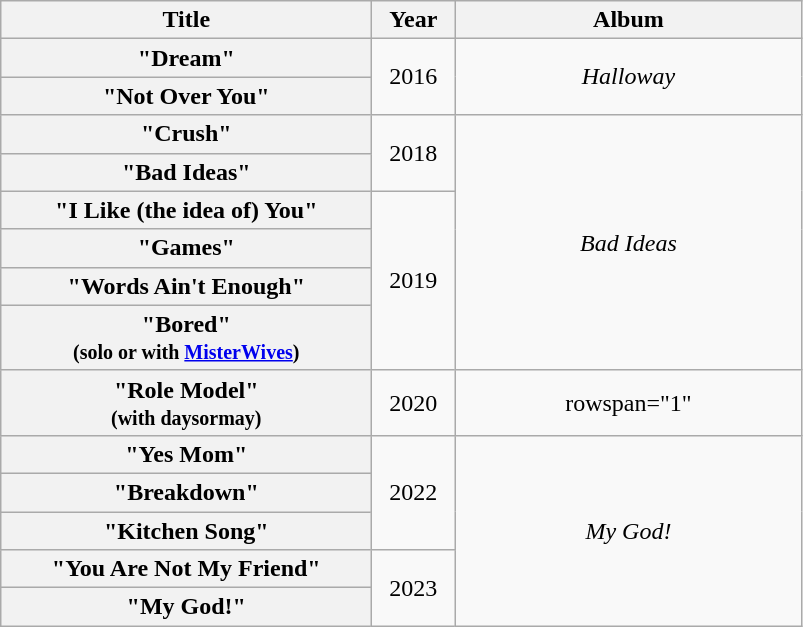<table class="wikitable plainrowheaders" style="text-align:center;">
<tr>
<th scope="col" rowspan="1" style="width:15em;">Title</th>
<th scope="col" rowspan="1" style="width:3em;">Year</th>
<th scope="col" rowspan="1" style="width:14em;">Album</th>
</tr>
<tr>
<th scope="row">"Dream"</th>
<td rowspan="2">2016</td>
<td rowspan="2"><em>Halloway</em></td>
</tr>
<tr>
<th scope="row">"Not Over You"</th>
</tr>
<tr>
<th scope="row">"Crush"</th>
<td rowspan="2">2018</td>
<td rowspan="6"><em>Bad Ideas</em></td>
</tr>
<tr>
<th scope="row">"Bad Ideas"</th>
</tr>
<tr>
<th scope="row">"I Like (the idea of) You"</th>
<td rowspan="4">2019</td>
</tr>
<tr>
<th scope="row">"Games"<br></th>
</tr>
<tr>
<th scope="row">"Words Ain't Enough"<br></th>
</tr>
<tr>
<th scope="row">"Bored"<br><small>(solo or with <a href='#'>MisterWives</a>)</small></th>
</tr>
<tr>
<th scope="row">"Role Model"<br><small>(with daysormay)</small></th>
<td>2020</td>
<td>rowspan="1" </td>
</tr>
<tr>
<th scope="row">"Yes Mom"<br></th>
<td rowspan="3">2022</td>
<td rowspan="5"><em>My God!</em></td>
</tr>
<tr>
<th scope="row">"Breakdown"<br></th>
</tr>
<tr>
<th scope="row">"Kitchen Song"<br></th>
</tr>
<tr>
<th scope="row">"You Are Not My Friend"</th>
<td rowspan="2">2023</td>
</tr>
<tr>
<th scope="row">"My God!"</th>
</tr>
</table>
